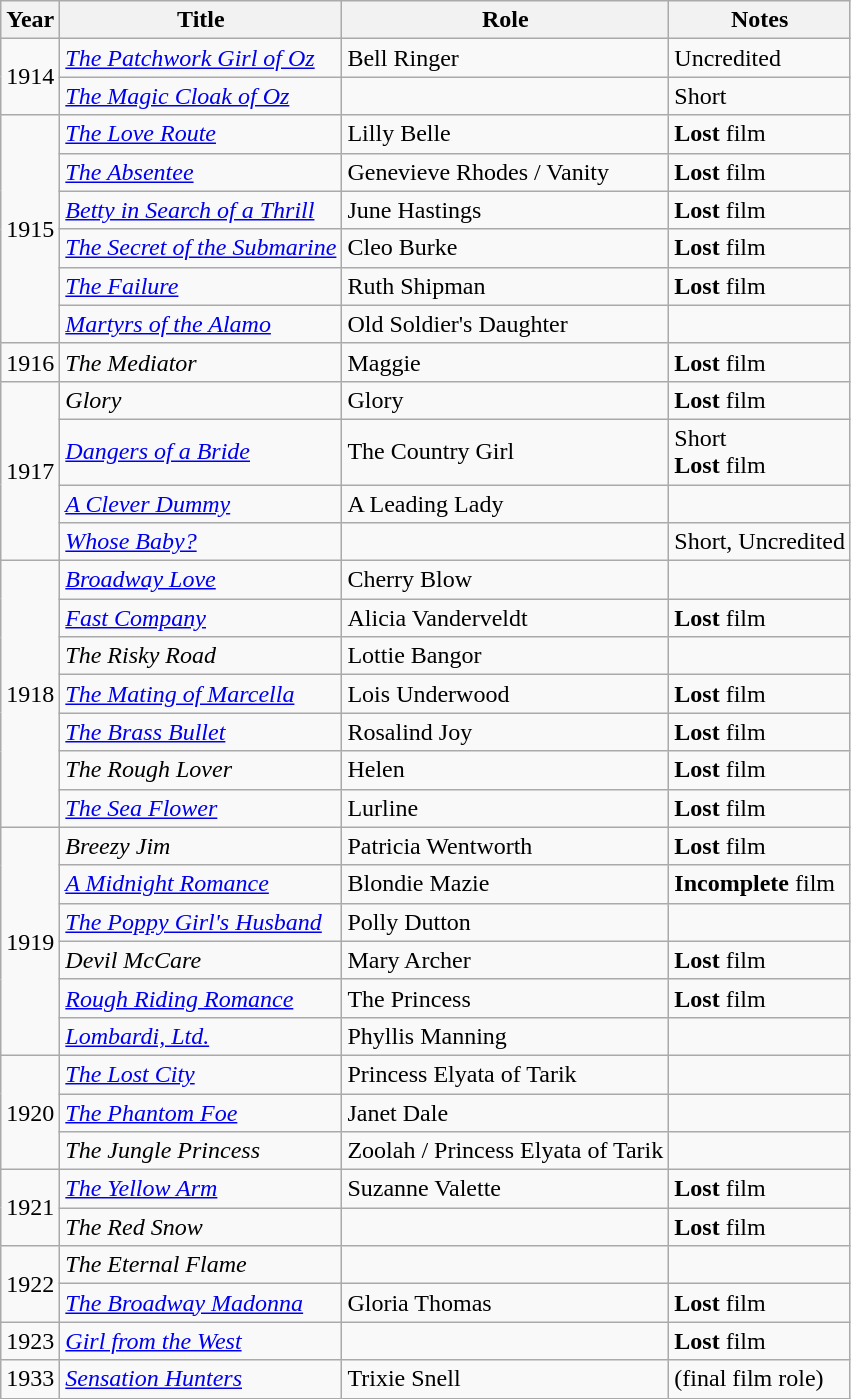<table class="wikitable">
<tr>
<th>Year</th>
<th>Title</th>
<th>Role</th>
<th>Notes</th>
</tr>
<tr>
<td rowspan=2>1914</td>
<td><em><a href='#'>The Patchwork Girl of Oz</a></em></td>
<td>Bell Ringer</td>
<td>Uncredited</td>
</tr>
<tr>
<td><em><a href='#'>The Magic Cloak of Oz</a></em></td>
<td></td>
<td>Short</td>
</tr>
<tr>
<td rowspan=6>1915</td>
<td><em><a href='#'>The Love Route</a></em></td>
<td>Lilly Belle</td>
<td><strong>Lost</strong> film</td>
</tr>
<tr>
<td><em><a href='#'>The Absentee</a></em></td>
<td>Genevieve Rhodes / Vanity</td>
<td><strong>Lost</strong> film</td>
</tr>
<tr>
<td><em><a href='#'>Betty in Search of a Thrill</a></em></td>
<td>June Hastings</td>
<td><strong>Lost</strong> film</td>
</tr>
<tr>
<td><em><a href='#'>The Secret of the Submarine</a></em></td>
<td>Cleo Burke</td>
<td><strong>Lost</strong> film</td>
</tr>
<tr>
<td><em><a href='#'>The Failure</a></em></td>
<td>Ruth Shipman</td>
<td><strong>Lost</strong> film</td>
</tr>
<tr>
<td><em><a href='#'>Martyrs of the Alamo</a></em></td>
<td>Old Soldier's Daughter</td>
<td></td>
</tr>
<tr>
<td>1916</td>
<td><em>The Mediator</em></td>
<td>Maggie</td>
<td><strong>Lost</strong> film</td>
</tr>
<tr>
<td rowspan=4>1917</td>
<td><em>Glory</em></td>
<td>Glory</td>
<td><strong>Lost</strong> film</td>
</tr>
<tr>
<td><em><a href='#'>Dangers of a Bride</a></em></td>
<td>The Country Girl</td>
<td>Short <br> <strong>Lost</strong> film</td>
</tr>
<tr>
<td><em><a href='#'>A Clever Dummy</a></em></td>
<td>A Leading Lady</td>
<td></td>
</tr>
<tr>
<td><em><a href='#'>Whose Baby?</a></em></td>
<td></td>
<td>Short, Uncredited</td>
</tr>
<tr>
<td rowspan=7>1918</td>
<td><em><a href='#'>Broadway Love</a></em></td>
<td>Cherry Blow</td>
<td></td>
</tr>
<tr>
<td><em><a href='#'>Fast Company</a></em></td>
<td>Alicia Vanderveldt</td>
<td><strong>Lost</strong> film</td>
</tr>
<tr>
<td><em>The Risky Road</em></td>
<td>Lottie Bangor</td>
<td></td>
</tr>
<tr>
<td><em><a href='#'>The Mating of Marcella</a></em></td>
<td>Lois Underwood</td>
<td><strong>Lost</strong> film</td>
</tr>
<tr>
<td><em><a href='#'>The Brass Bullet</a></em></td>
<td>Rosalind Joy</td>
<td><strong>Lost</strong> film</td>
</tr>
<tr>
<td><em>The Rough Lover</em></td>
<td>Helen</td>
<td><strong>Lost</strong> film</td>
</tr>
<tr>
<td><em><a href='#'>The Sea Flower</a></em></td>
<td>Lurline</td>
<td><strong>Lost</strong> film</td>
</tr>
<tr>
<td rowspan=6>1919</td>
<td><em>Breezy Jim</em></td>
<td>Patricia Wentworth</td>
<td><strong>Lost</strong> film</td>
</tr>
<tr>
<td><em><a href='#'>A Midnight Romance</a></em></td>
<td>Blondie Mazie</td>
<td><strong>Incomplete</strong> film</td>
</tr>
<tr>
<td><em><a href='#'>The Poppy Girl's Husband</a></em></td>
<td>Polly Dutton</td>
<td></td>
</tr>
<tr>
<td><em>Devil McCare</em></td>
<td>Mary Archer</td>
<td><strong>Lost</strong> film</td>
</tr>
<tr>
<td><em><a href='#'>Rough Riding Romance</a></em></td>
<td>The Princess</td>
<td><strong>Lost</strong> film</td>
</tr>
<tr>
<td><em><a href='#'>Lombardi, Ltd.</a></em></td>
<td>Phyllis Manning</td>
<td></td>
</tr>
<tr>
<td rowspan=3>1920</td>
<td><em><a href='#'>The Lost City</a></em></td>
<td>Princess Elyata of Tarik</td>
<td></td>
</tr>
<tr>
<td><em><a href='#'>The Phantom Foe</a></em></td>
<td>Janet Dale</td>
<td></td>
</tr>
<tr>
<td><em>The Jungle Princess</em></td>
<td>Zoolah / Princess Elyata of Tarik</td>
<td></td>
</tr>
<tr>
<td rowspan=2>1921</td>
<td><em><a href='#'>The Yellow Arm</a></em></td>
<td>Suzanne Valette</td>
<td><strong>Lost</strong> film</td>
</tr>
<tr>
<td><em>The Red Snow</em></td>
<td></td>
<td><strong>Lost</strong> film</td>
</tr>
<tr>
<td rowspan=2>1922</td>
<td><em>The Eternal Flame</em></td>
<td></td>
<td></td>
</tr>
<tr>
<td><em><a href='#'>The Broadway Madonna</a></em></td>
<td>Gloria Thomas</td>
<td><strong>Lost</strong> film</td>
</tr>
<tr>
<td>1923</td>
<td><em><a href='#'>Girl from the West</a></em></td>
<td></td>
<td><strong>Lost</strong> film</td>
</tr>
<tr>
<td>1933</td>
<td><em><a href='#'>Sensation Hunters</a></em></td>
<td>Trixie Snell</td>
<td>(final film role)</td>
</tr>
</table>
